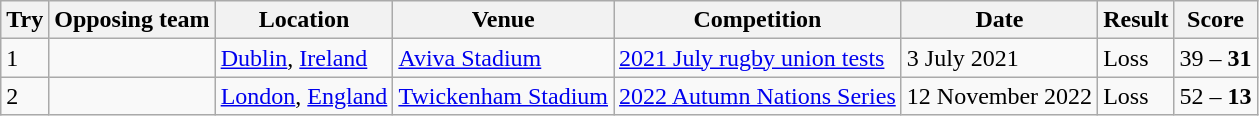<table class="wikitable" style="font-size:100%">
<tr>
<th>Try</th>
<th>Opposing team</th>
<th>Location</th>
<th>Venue</th>
<th>Competition</th>
<th>Date</th>
<th>Result</th>
<th>Score</th>
</tr>
<tr>
<td>1</td>
<td></td>
<td><a href='#'>Dublin</a>, <a href='#'>Ireland</a></td>
<td><a href='#'>Aviva Stadium</a></td>
<td><a href='#'>2021 July rugby union tests</a></td>
<td>3 July 2021</td>
<td>Loss</td>
<td>39 – <strong>31</strong></td>
</tr>
<tr>
<td>2</td>
<td></td>
<td><a href='#'>London</a>, <a href='#'>England</a></td>
<td><a href='#'>Twickenham Stadium</a></td>
<td><a href='#'>2022 Autumn Nations Series</a></td>
<td>12 November 2022</td>
<td>Loss</td>
<td>52 – <strong>13</strong></td>
</tr>
</table>
